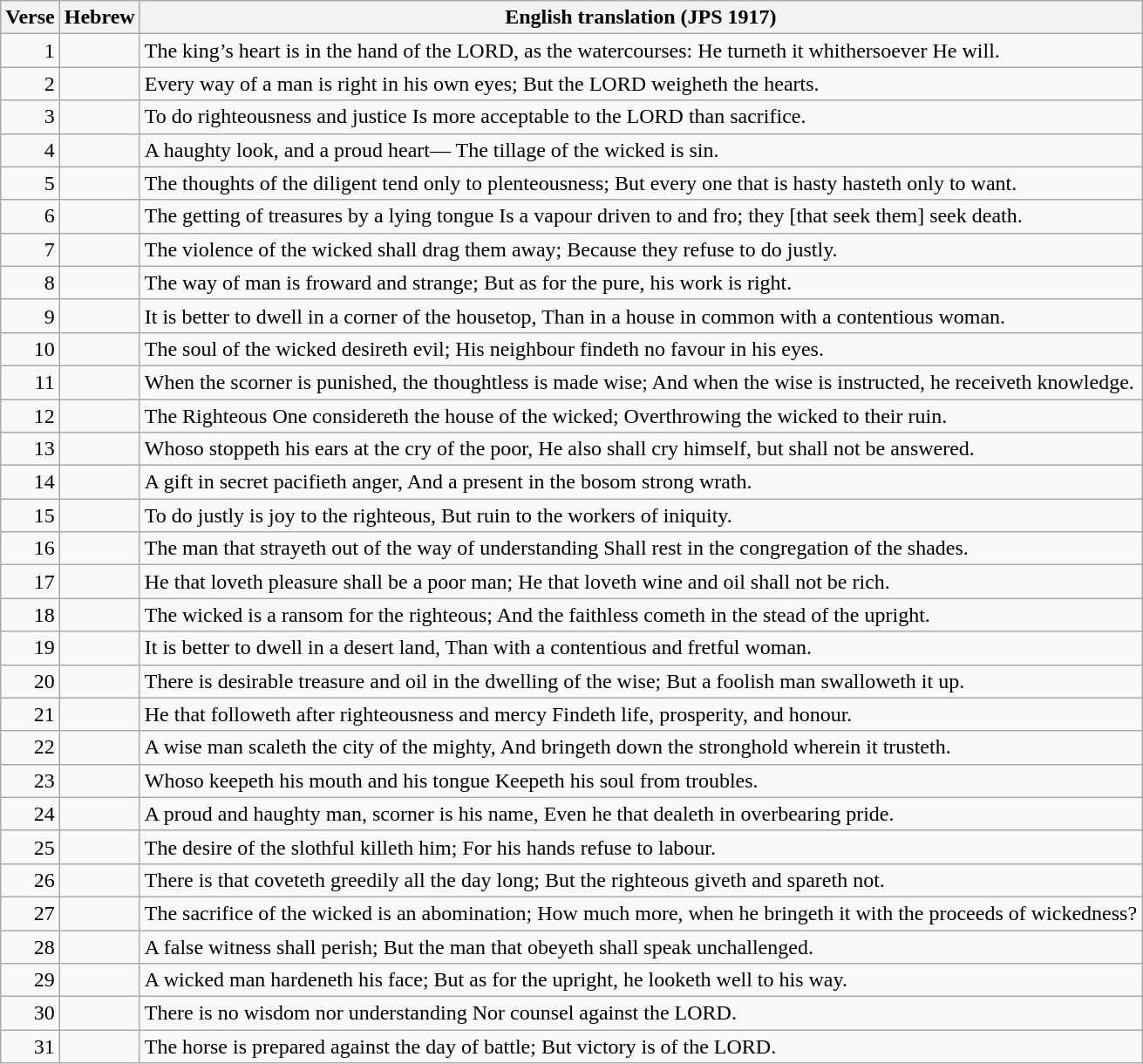<table class="wikitable">
<tr>
<th>Verse</th>
<th>Hebrew</th>
<th>English translation (JPS 1917)</th>
</tr>
<tr>
<td style="text-align:right">1</td>
<td style="text-align:right"></td>
<td>The king’s heart is in the hand of the LORD, as the watercourses: He turneth it whithersoever He will.</td>
</tr>
<tr>
<td style="text-align:right">2</td>
<td style="text-align:right"></td>
<td>Every way of a man is right in his own eyes; But the LORD weigheth the hearts.</td>
</tr>
<tr>
<td style="text-align:right">3</td>
<td style="text-align:right"></td>
<td>To do righteousness and justice Is more acceptable to the LORD than sacrifice.</td>
</tr>
<tr>
<td style="text-align:right">4</td>
<td style="text-align:right"></td>
<td>A haughty look, and a proud heart— The tillage of the wicked is sin.</td>
</tr>
<tr>
<td style="text-align:right">5</td>
<td style="text-align:right"></td>
<td>The thoughts of the diligent tend only to plenteousness; But every one that is hasty hasteth only to want.</td>
</tr>
<tr>
<td style="text-align:right">6</td>
<td style="text-align:right"></td>
<td>The getting of treasures by a lying tongue Is a vapour driven to and fro; they [that seek them] seek death.</td>
</tr>
<tr>
<td style="text-align:right">7</td>
<td style="text-align:right"></td>
<td>The violence of the wicked shall drag them away; Because they refuse to do justly.</td>
</tr>
<tr>
<td style="text-align:right">8</td>
<td style="text-align:right"></td>
<td>The way of man is froward and strange; But as for the pure, his work is right.</td>
</tr>
<tr>
<td style="text-align:right">9</td>
<td style="text-align:right"></td>
<td>It is better to dwell in a corner of the housetop, Than in a house in common with a contentious woman.</td>
</tr>
<tr>
<td style="text-align:right">10</td>
<td style="text-align:right"></td>
<td>The soul of the wicked desireth evil; His neighbour findeth no favour in his eyes.</td>
</tr>
<tr>
<td style="text-align:right">11</td>
<td style="text-align:right"></td>
<td>When the scorner is punished, the thoughtless is made wise; And when the wise is instructed, he receiveth knowledge.</td>
</tr>
<tr>
<td style="text-align:right">12</td>
<td style="text-align:right"></td>
<td>The Righteous One considereth the house of the wicked; Overthrowing the wicked to their ruin.</td>
</tr>
<tr>
<td style="text-align:right">13</td>
<td style="text-align:right"></td>
<td>Whoso stoppeth his ears at the cry of the poor, He also shall cry himself, but shall not be answered.</td>
</tr>
<tr>
<td style="text-align:right">14</td>
<td style="text-align:right"></td>
<td>A gift in secret pacifieth anger, And a present in the bosom strong wrath.</td>
</tr>
<tr>
<td style="text-align:right">15</td>
<td style="text-align:right"></td>
<td>To do justly is joy to the righteous, But ruin to the workers of iniquity.</td>
</tr>
<tr>
<td style="text-align:right">16</td>
<td style="text-align:right"></td>
<td>The man that strayeth out of the way of understanding Shall rest in the congregation of the shades.</td>
</tr>
<tr>
<td style="text-align:right">17</td>
<td style="text-align:right"></td>
<td>He that loveth pleasure shall be a poor man; He that loveth wine and oil shall not be rich.</td>
</tr>
<tr>
<td style="text-align:right">18</td>
<td style="text-align:right"></td>
<td>The wicked is a ransom for the righteous; And the faithless cometh in the stead of the upright.</td>
</tr>
<tr>
<td style="text-align:right">19</td>
<td style="text-align:right"></td>
<td>It is better to dwell in a desert land, Than with a contentious and fretful woman.</td>
</tr>
<tr>
<td style="text-align:right">20</td>
<td style="text-align:right"></td>
<td>There is desirable treasure and oil in the dwelling of the wise; But a foolish man swalloweth it up.</td>
</tr>
<tr>
<td style="text-align:right">21</td>
<td style="text-align:right"></td>
<td>He that followeth after righteousness and mercy Findeth life, prosperity, and honour.</td>
</tr>
<tr>
<td style="text-align:right">22</td>
<td style="text-align:right"></td>
<td>A wise man scaleth the city of the mighty, And bringeth down the stronghold wherein it trusteth.</td>
</tr>
<tr>
<td style="text-align:right">23</td>
<td style="text-align:right"></td>
<td>Whoso keepeth his mouth and his tongue Keepeth his soul from troubles.</td>
</tr>
<tr>
<td style="text-align:right">24</td>
<td style="text-align:right"></td>
<td>A proud and haughty man, scorner is his name, Even he that dealeth in overbearing pride.</td>
</tr>
<tr>
<td style="text-align:right">25</td>
<td style="text-align:right"></td>
<td>The desire of the slothful killeth him; For his hands refuse to labour.</td>
</tr>
<tr>
<td style="text-align:right">26</td>
<td style="text-align:right"></td>
<td>There is that coveteth greedily all the day long; But the righteous giveth and spareth not.</td>
</tr>
<tr>
<td style="text-align:right">27</td>
<td style="text-align:right"></td>
<td>The sacrifice of the wicked is an abomination; How much more, when he bringeth it with the proceeds of wickedness?</td>
</tr>
<tr>
<td style="text-align:right">28</td>
<td style="text-align:right"></td>
<td>A false witness shall perish; But the man that obeyeth shall speak unchallenged.</td>
</tr>
<tr>
<td style="text-align:right">29</td>
<td style="text-align:right"></td>
<td>A wicked man hardeneth his face; But as for the upright, he looketh well to his way.</td>
</tr>
<tr>
<td style="text-align:right">30</td>
<td style="text-align:right"></td>
<td>There is no wisdom nor understanding Nor counsel against the LORD.</td>
</tr>
<tr>
<td style="text-align:right">31</td>
<td style="text-align:right"></td>
<td>The horse is prepared against the day of battle; But victory is of the LORD.</td>
</tr>
</table>
